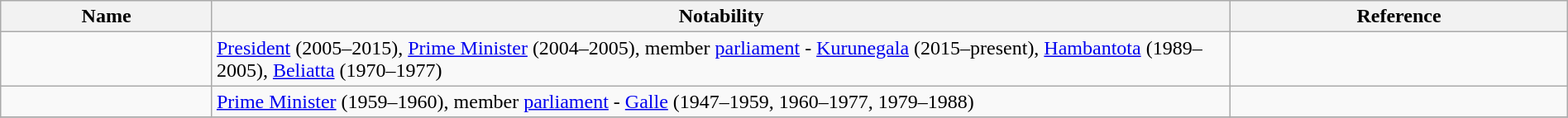<table class="wikitable sortable" style="width:100%">
<tr>
<th style="width:*;">Name</th>
<th style="width:65%;" class="unsortable">Notability</th>
<th style="width:*;" class="unsortable">Reference</th>
</tr>
<tr>
<td></td>
<td><a href='#'>President</a> (2005–2015), <a href='#'>Prime Minister</a> (2004–2005), member <a href='#'>parliament</a> - <a href='#'>Kurunegala</a> (2015–present), <a href='#'>Hambantota</a> (1989–2005), <a href='#'>Beliatta</a> (1970–1977)</td>
<td style="text-align:center;"></td>
</tr>
<tr>
<td></td>
<td><a href='#'>Prime Minister</a> (1959–1960), member <a href='#'>parliament</a> - <a href='#'>Galle</a> (1947–1959, 1960–1977, 1979–1988)</td>
<td style="text-align:center;"></td>
</tr>
<tr>
</tr>
</table>
